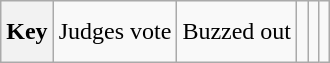<table class="wikitable" style="height:2.6em">
<tr>
<th>Key</th>
<td> Judges vote</td>
<td> Buzzed out</td>
<td></td>
<td></td>
<td></td>
</tr>
</table>
